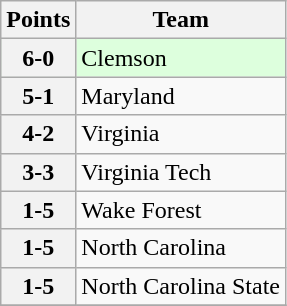<table class="wikitable">
<tr>
<th>Points</th>
<th>Team</th>
</tr>
<tr style="background:#dfd;">
<th>6-0</th>
<td>Clemson</td>
</tr>
<tr>
<th>5-1</th>
<td>Maryland</td>
</tr>
<tr>
<th>4-2</th>
<td>Virginia</td>
</tr>
<tr>
<th>3-3</th>
<td>Virginia Tech</td>
</tr>
<tr>
<th>1-5</th>
<td>Wake Forest</td>
</tr>
<tr>
<th>1-5</th>
<td>North Carolina</td>
</tr>
<tr>
<th>1-5</th>
<td>North Carolina State</td>
</tr>
<tr>
</tr>
</table>
